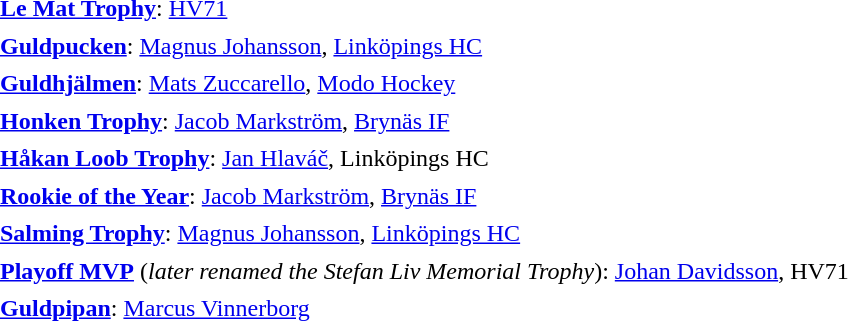<table cellpadding="3" cellspacing="1">
<tr>
<td><strong><a href='#'>Le Mat Trophy</a></strong>: <a href='#'>HV71</a></td>
<td></td>
</tr>
<tr>
<td><strong><a href='#'>Guldpucken</a></strong>: <a href='#'>Magnus Johansson</a>, <a href='#'>Linköpings HC</a></td>
<td></td>
</tr>
<tr>
<td><strong><a href='#'>Guldhjälmen</a></strong>: <a href='#'>Mats Zuccarello</a>, <a href='#'>Modo Hockey</a></td>
<td></td>
</tr>
<tr>
<td><strong><a href='#'>Honken Trophy</a></strong>:  <a href='#'>Jacob Markström</a>, <a href='#'>Brynäs IF</a></td>
<td></td>
</tr>
<tr>
<td><strong><a href='#'>Håkan Loob Trophy</a></strong>:  <a href='#'>Jan Hlaváč</a>, Linköpings HC</td>
<td></td>
</tr>
<tr>
<td><strong><a href='#'>Rookie of the Year</a></strong>:  <a href='#'>Jacob Markström</a>, <a href='#'>Brynäs IF</a></td>
<td></td>
</tr>
<tr>
<td><strong><a href='#'>Salming Trophy</a></strong>: <a href='#'>Magnus Johansson</a>, <a href='#'>Linköpings HC</a></td>
</tr>
<tr>
<td><strong><a href='#'>Playoff MVP</a></strong> (<em>later renamed the Stefan Liv Memorial Trophy</em>):  <a href='#'>Johan Davidsson</a>, HV71</td>
<td></td>
</tr>
<tr>
<td><strong><a href='#'>Guldpipan</a></strong>:  <a href='#'>Marcus Vinnerborg</a></td>
<td></td>
</tr>
</table>
